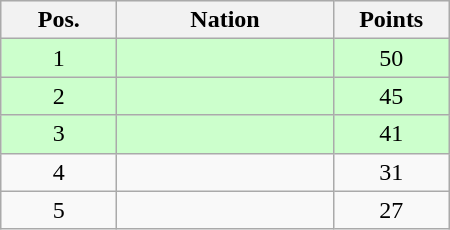<table class="wikitable gauche" cellspacing="1" style="width:300px;">
<tr style="background:#efefef; text-align:center;">
<th style="width:70px;">Pos.</th>
<th>Nation</th>
<th style="width:70px;">Points</th>
</tr>
<tr style="vertical-align:top; text-align:center; background:#ccffcc;">
<td>1</td>
<td style="text-align:left;"></td>
<td>50</td>
</tr>
<tr style="vertical-align:top; text-align:center; background:#ccffcc;">
<td>2</td>
<td style="text-align:left;"></td>
<td>45</td>
</tr>
<tr style="vertical-align:top; text-align:center; background:#ccffcc;">
<td>3</td>
<td style="text-align:left;"></td>
<td>41</td>
</tr>
<tr style="vertical-align:top; text-align:center;">
<td>4</td>
<td style="text-align:left;"></td>
<td>31</td>
</tr>
<tr style="vertical-align:top; text-align:center;">
<td>5</td>
<td style="text-align:left;"></td>
<td>27</td>
</tr>
</table>
